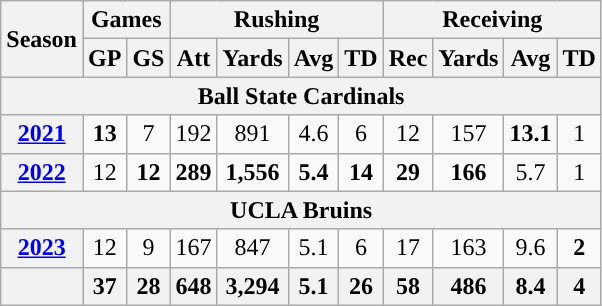<table class="wikitable" style="text-align:center;">
<tr>
<th rowspan="2">Season</th>
<th colspan="2">Games</th>
<th colspan="4">Rushing</th>
<th colspan="4">Receiving</th>
</tr>
<tr>
<th>GP</th>
<th>GS</th>
<th>Att</th>
<th>Yards</th>
<th>Avg</th>
<th>TD</th>
<th>Rec</th>
<th>Yards</th>
<th>Avg</th>
<th>TD</th>
</tr>
<tr>
<th colspan="15">Ball State Cardinals</th>
</tr>
<tr>
<th><a href='#'>2021</a></th>
<td><strong>13</strong></td>
<td>7</td>
<td>192</td>
<td>891</td>
<td>4.6</td>
<td>6</td>
<td>12</td>
<td>157</td>
<td><strong>13.1</strong></td>
<td>1</td>
</tr>
<tr>
<th><a href='#'>2022</a></th>
<td>12</td>
<td><strong>12</strong></td>
<td><strong>289</strong></td>
<td><strong>1,556</strong></td>
<td><strong>5.4</strong></td>
<td><strong>14</strong></td>
<td><strong>29</strong></td>
<td><strong>166</strong></td>
<td>5.7</td>
<td>1</td>
</tr>
<tr>
<th colspan="15">UCLA Bruins</th>
</tr>
<tr>
<th><a href='#'>2023</a></th>
<td>12</td>
<td>9</td>
<td>167</td>
<td>847</td>
<td>5.1</td>
<td>6</td>
<td>17</td>
<td>163</td>
<td>9.6</td>
<td><strong>2</strong></td>
</tr>
<tr>
<th></th>
<th>37</th>
<th>28</th>
<th>648</th>
<th>3,294</th>
<th>5.1</th>
<th>26</th>
<th>58</th>
<th>486</th>
<th>8.4</th>
<th>4</th>
</tr>
</table>
